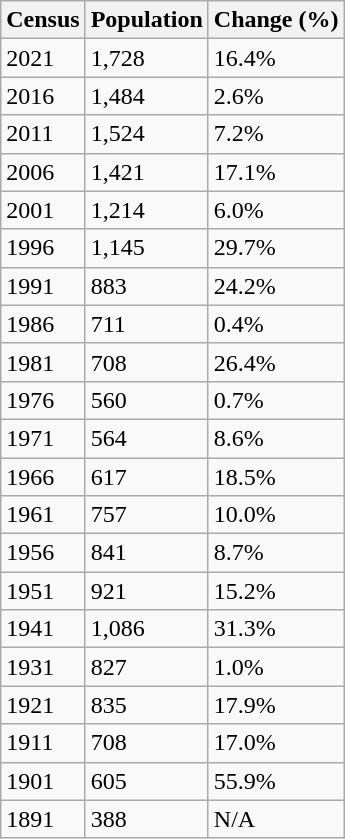<table class="wikitable">
<tr>
<th>Census</th>
<th>Population</th>
<th>Change (%)</th>
</tr>
<tr>
<td>2021</td>
<td>1,728</td>
<td> 16.4%</td>
</tr>
<tr>
<td>2016</td>
<td>1,484</td>
<td> 2.6%</td>
</tr>
<tr>
<td>2011</td>
<td>1,524</td>
<td> 7.2%</td>
</tr>
<tr>
<td>2006</td>
<td>1,421</td>
<td> 17.1%</td>
</tr>
<tr>
<td>2001</td>
<td>1,214</td>
<td> 6.0%</td>
</tr>
<tr>
<td>1996</td>
<td>1,145</td>
<td> 29.7%</td>
</tr>
<tr>
<td>1991</td>
<td>883</td>
<td> 24.2%</td>
</tr>
<tr>
<td>1986</td>
<td>711</td>
<td> 0.4%</td>
</tr>
<tr>
<td>1981</td>
<td>708</td>
<td> 26.4%</td>
</tr>
<tr>
<td>1976</td>
<td>560</td>
<td> 0.7%</td>
</tr>
<tr>
<td>1971</td>
<td>564</td>
<td> 8.6%</td>
</tr>
<tr>
<td>1966</td>
<td>617</td>
<td> 18.5%</td>
</tr>
<tr>
<td>1961</td>
<td>757</td>
<td> 10.0%</td>
</tr>
<tr>
<td>1956</td>
<td>841</td>
<td> 8.7%</td>
</tr>
<tr>
<td>1951</td>
<td>921</td>
<td> 15.2%</td>
</tr>
<tr>
<td>1941</td>
<td>1,086</td>
<td> 31.3%</td>
</tr>
<tr>
<td>1931</td>
<td>827</td>
<td> 1.0%</td>
</tr>
<tr>
<td>1921</td>
<td>835</td>
<td> 17.9%</td>
</tr>
<tr>
<td>1911</td>
<td>708</td>
<td> 17.0%</td>
</tr>
<tr>
<td>1901</td>
<td>605</td>
<td> 55.9%</td>
</tr>
<tr>
<td>1891</td>
<td>388</td>
<td>N/A</td>
</tr>
</table>
